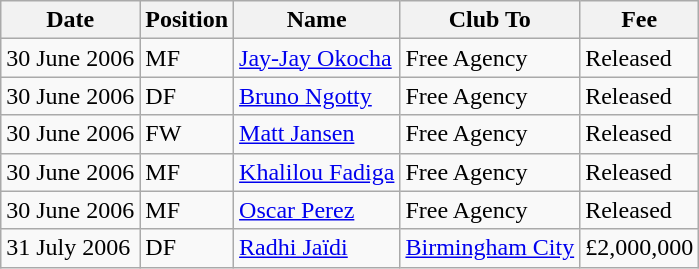<table class="wikitable">
<tr>
<th>Date</th>
<th>Position</th>
<th>Name</th>
<th>Club To</th>
<th>Fee</th>
</tr>
<tr>
<td>30 June 2006</td>
<td>MF</td>
<td> <a href='#'>Jay-Jay Okocha</a></td>
<td>Free Agency</td>
<td>Released</td>
</tr>
<tr>
<td>30 June 2006</td>
<td>DF</td>
<td> <a href='#'>Bruno Ngotty</a></td>
<td>Free Agency</td>
<td>Released</td>
</tr>
<tr>
<td>30 June 2006</td>
<td>FW</td>
<td><a href='#'>Matt Jansen</a></td>
<td>Free Agency</td>
<td>Released</td>
</tr>
<tr>
<td>30 June 2006</td>
<td>MF</td>
<td> <a href='#'>Khalilou Fadiga</a></td>
<td>Free Agency</td>
<td>Released</td>
</tr>
<tr>
<td>30 June 2006</td>
<td>MF</td>
<td> <a href='#'>Oscar Perez</a></td>
<td>Free Agency</td>
<td>Released</td>
</tr>
<tr>
<td>31 July 2006</td>
<td>DF</td>
<td><a href='#'>Radhi Jaïdi</a></td>
<td><a href='#'>Birmingham City</a></td>
<td>£2,000,000</td>
</tr>
</table>
